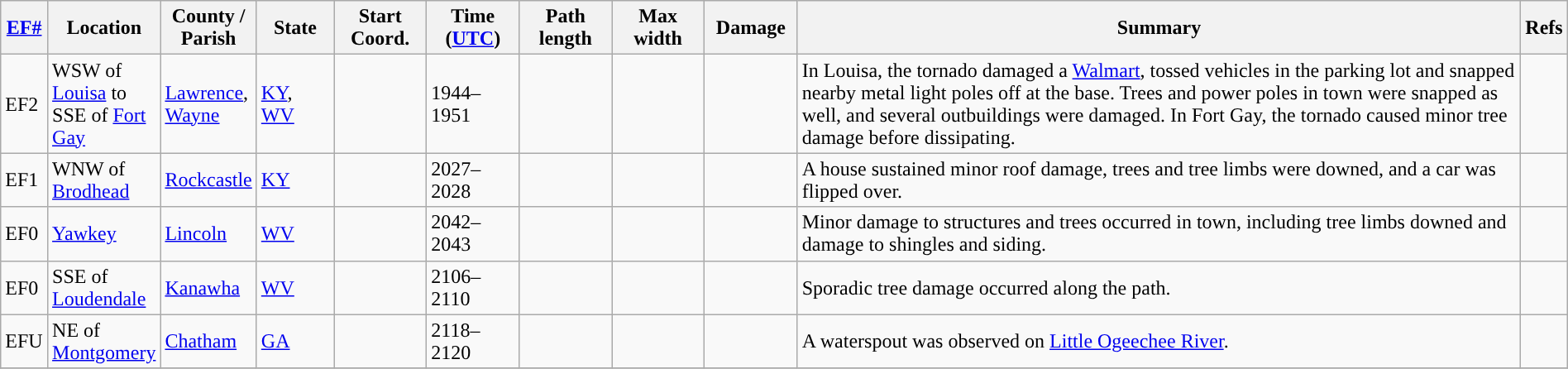<table class="wikitable sortable" style="width:100%;">
<tr>
<th scope="col" width="3%" align="center"><a href='#'>EF#</a></th>
<th scope="col" width="7%" align="center" class="unsortable">Location</th>
<th scope="col" width="6%" align="center" class="unsortable">County / Parish</th>
<th scope="col" width="5%" align="center">State</th>
<th scope="col" width="6%" align="center">Start Coord.</th>
<th scope="col" width="6%" align="center">Time (<a href='#'>UTC</a>)</th>
<th scope="col" width="6%" align="center">Path length</th>
<th scope="col" width="6%" align="center">Max width</th>
<th scope="col" width="6%" align="center">Damage</th>
<th scope="col" width="48%" class="unsortable" align="center">Summary</th>
<th scope="col" width="48%" class="unsortable" align="center">Refs</th>
</tr>
<tr>
<td>EF2</td>
<td>WSW of <a href='#'>Louisa</a> to SSE of <a href='#'>Fort Gay</a></td>
<td><a href='#'>Lawrence</a>, <a href='#'>Wayne</a></td>
<td><a href='#'>KY</a>, <a href='#'>WV</a></td>
<td></td>
<td>1944–1951</td>
<td></td>
<td></td>
<td></td>
<td>In Louisa, the tornado damaged a <a href='#'>Walmart</a>, tossed vehicles in the parking lot and snapped nearby metal light poles off at the base. Trees and power poles in town were snapped as well, and several outbuildings were damaged. In Fort Gay, the tornado caused minor tree damage before dissipating.</td>
<td></td>
</tr>
<tr>
<td>EF1</td>
<td>WNW of <a href='#'>Brodhead</a></td>
<td><a href='#'>Rockcastle</a></td>
<td><a href='#'>KY</a></td>
<td></td>
<td>2027–2028</td>
<td></td>
<td></td>
<td></td>
<td>A house sustained minor roof damage, trees and tree limbs were downed, and a car was flipped over.</td>
<td></td>
</tr>
<tr>
<td>EF0</td>
<td><a href='#'>Yawkey</a></td>
<td><a href='#'>Lincoln</a></td>
<td><a href='#'>WV</a></td>
<td></td>
<td>2042–2043</td>
<td></td>
<td></td>
<td></td>
<td>Minor damage to structures and trees occurred in town, including tree limbs downed and damage to shingles and siding.</td>
<td></td>
</tr>
<tr>
<td>EF0</td>
<td>SSE of <a href='#'>Loudendale</a></td>
<td><a href='#'>Kanawha</a></td>
<td><a href='#'>WV</a></td>
<td></td>
<td>2106–2110</td>
<td></td>
<td></td>
<td></td>
<td>Sporadic tree damage occurred along the path.</td>
<td></td>
</tr>
<tr>
<td>EFU</td>
<td>NE of <a href='#'>Montgomery</a></td>
<td><a href='#'>Chatham</a></td>
<td><a href='#'>GA</a></td>
<td></td>
<td>2118–2120</td>
<td></td>
<td></td>
<td></td>
<td>A waterspout was observed on <a href='#'>Little Ogeechee River</a>.</td>
<td></td>
</tr>
<tr>
</tr>
</table>
